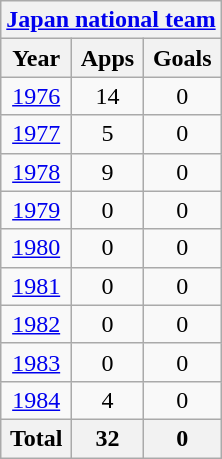<table class="wikitable" style="text-align:center">
<tr>
<th colspan=3><a href='#'>Japan national team</a></th>
</tr>
<tr>
<th>Year</th>
<th>Apps</th>
<th>Goals</th>
</tr>
<tr>
<td><a href='#'>1976</a></td>
<td>14</td>
<td>0</td>
</tr>
<tr>
<td><a href='#'>1977</a></td>
<td>5</td>
<td>0</td>
</tr>
<tr>
<td><a href='#'>1978</a></td>
<td>9</td>
<td>0</td>
</tr>
<tr>
<td><a href='#'>1979</a></td>
<td>0</td>
<td>0</td>
</tr>
<tr>
<td><a href='#'>1980</a></td>
<td>0</td>
<td>0</td>
</tr>
<tr>
<td><a href='#'>1981</a></td>
<td>0</td>
<td>0</td>
</tr>
<tr>
<td><a href='#'>1982</a></td>
<td>0</td>
<td>0</td>
</tr>
<tr>
<td><a href='#'>1983</a></td>
<td>0</td>
<td>0</td>
</tr>
<tr>
<td><a href='#'>1984</a></td>
<td>4</td>
<td>0</td>
</tr>
<tr>
<th>Total</th>
<th>32</th>
<th>0</th>
</tr>
</table>
